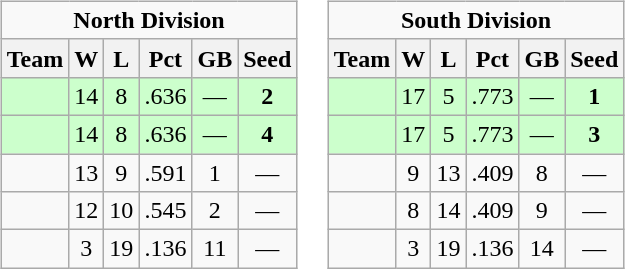<table>
<tr>
<td><br><table class="wikitable">
<tr>
<td colspan="6" align="center"><strong>North Division</strong></td>
</tr>
<tr>
<th>Team</th>
<th>W</th>
<th>L</th>
<th>Pct</th>
<th>GB</th>
<th>Seed</th>
</tr>
<tr bgcolor=ccffcc align=center>
<td></td>
<td>14</td>
<td>8</td>
<td>.636</td>
<td>—</td>
<td><strong>2</strong></td>
</tr>
<tr bgcolor=ccffcc align=center>
<td></td>
<td>14</td>
<td>8</td>
<td>.636</td>
<td>—</td>
<td><strong>4</strong></td>
</tr>
<tr align=center>
<td></td>
<td>13</td>
<td>9</td>
<td>.591</td>
<td>1</td>
<td>—</td>
</tr>
<tr align=center>
<td></td>
<td>12</td>
<td>10</td>
<td>.545</td>
<td>2</td>
<td>—</td>
</tr>
<tr align=center>
<td></td>
<td>3</td>
<td>19</td>
<td>.136</td>
<td>11</td>
<td>—</td>
</tr>
</table>
</td>
<td><br><table class="wikitable">
<tr>
<td colspan="6" align="center"><strong>South Division</strong></td>
</tr>
<tr>
<th>Team</th>
<th>W</th>
<th>L</th>
<th>Pct</th>
<th>GB</th>
<th>Seed</th>
</tr>
<tr bgcolor=ccffcc align=center>
<td></td>
<td>17</td>
<td>5</td>
<td>.773</td>
<td>—</td>
<td><strong>1</strong></td>
</tr>
<tr bgcolor=ccffcc align=center>
<td></td>
<td>17</td>
<td>5</td>
<td>.773</td>
<td>—</td>
<td><strong>3</strong></td>
</tr>
<tr align=center>
<td></td>
<td>9</td>
<td>13</td>
<td>.409</td>
<td>8</td>
<td>—</td>
</tr>
<tr align=center>
<td></td>
<td>8</td>
<td>14</td>
<td>.409</td>
<td>9</td>
<td>—</td>
</tr>
<tr align=center>
<td></td>
<td>3</td>
<td>19</td>
<td>.136</td>
<td>14</td>
<td>—</td>
</tr>
</table>
</td>
</tr>
</table>
